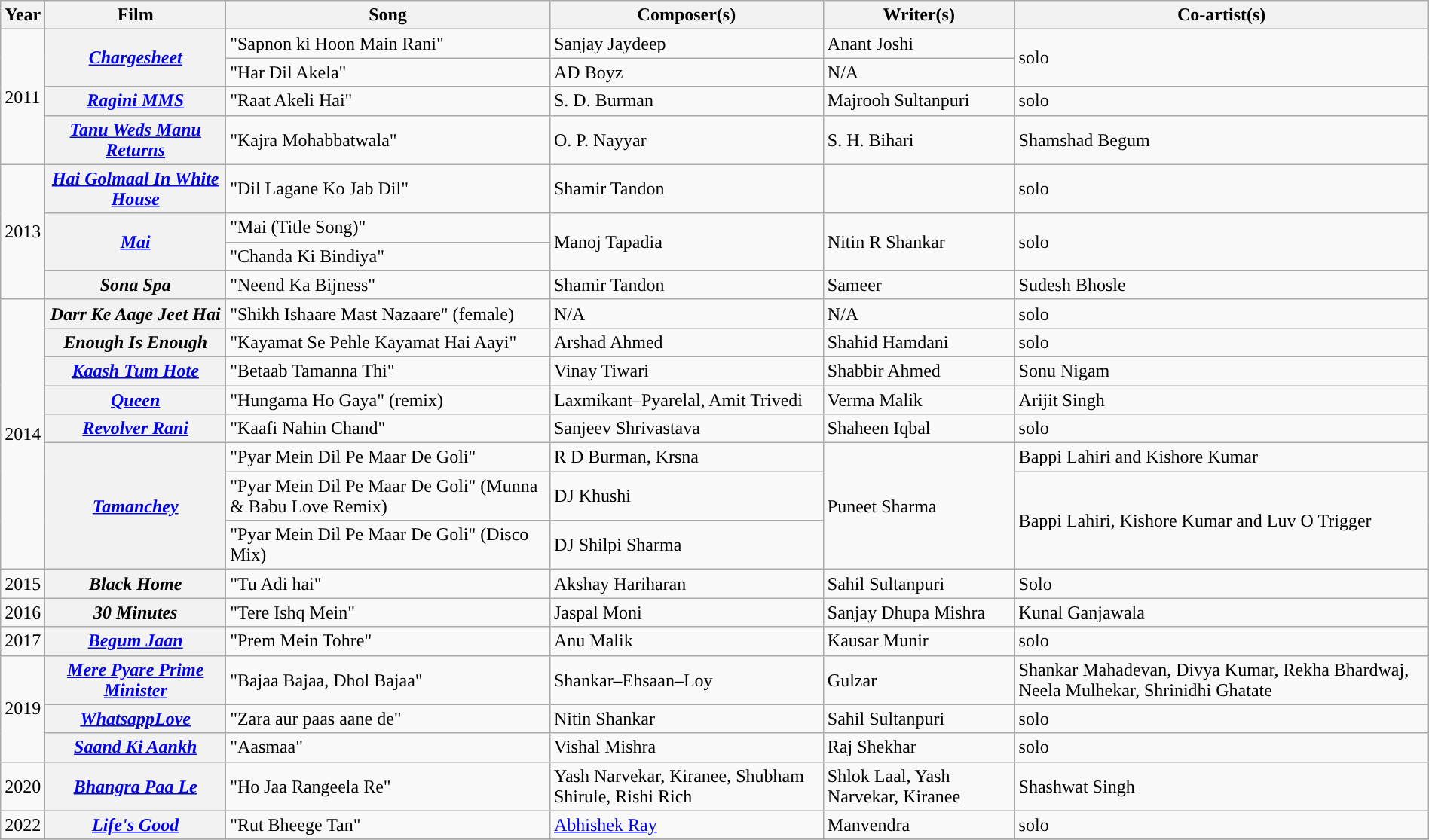<table class="wikitable plainrowheaders" style="width:100%; textcolor:#000">
<tr style="background:#b0e0e66;">
<th scope="col">Year</th>
<th scope="col">Film</th>
<th scope="col">Song</th>
<th scope="col">Composer(s)</th>
<th scope="col">Writer(s)</th>
<th scope="col">Co-artist(s)</th>
</tr>
<tr>
<td rowspan=4>2011</td>
<th Rowspan=2><em><a href='#'>Chargesheet</a></em></th>
<td>"Sapnon ki Hoon Main Rani"</td>
<td>Sanjay Jaydeep</td>
<td>Anant Joshi</td>
<td rowspan=2>solo</td>
</tr>
<tr>
<td>"Har Dil Akela"</td>
<td>AD Boyz</td>
<td>N/A</td>
</tr>
<tr>
<th><em><a href='#'>Ragini MMS</a></em></th>
<td>"Raat Akeli Hai"</td>
<td>S. D. Burman</td>
<td>Majrooh Sultanpuri</td>
<td>solo</td>
</tr>
<tr>
<th><em><a href='#'>Tanu Weds Manu Returns</a></em></th>
<td>"Kajra Mohabbatwala"</td>
<td>O. P. Nayyar</td>
<td>S. H. Bihari</td>
<td>Shamshad Begum</td>
</tr>
<tr>
<td rowspan=4>2013</td>
<th><em><a href='#'>Hai Golmaal In White House</a></em></th>
<td>"Dil Lagane Ko Jab Dil"</td>
<td>Shamir Tandon</td>
<td></td>
<td>solo</td>
</tr>
<tr>
<th rowspan=2><em><a href='#'>Mai</a></em></th>
<td>"Mai (Title Song)"</td>
<td rowspan=2>Manoj Tapadia</td>
<td rowspan=2>Nitin R Shankar</td>
<td rowspan=2>solo</td>
</tr>
<tr>
<td>"Chanda Ki Bindiya"</td>
</tr>
<tr>
<th><em>Sona Spa</em></th>
<td>"Neend Ka Bijness"</td>
<td>Shamir Tandon</td>
<td>Sameer</td>
<td>Sudesh Bhosle</td>
</tr>
<tr>
<td rowspan=8>2014</td>
<th><em>Darr Ke Aage Jeet Hai</em></th>
<td>"Shikh Ishaare Mast Nazaare" (female)</td>
<td>N/A</td>
<td>N/A</td>
<td>solo</td>
</tr>
<tr>
<th><em>Enough Is Enough</em></th>
<td>"Kayamat Se Pehle Kayamat Hai Aayi"</td>
<td>Arshad Ahmed</td>
<td>Shahid Hamdani</td>
<td>solo</td>
</tr>
<tr>
<th><em><a href='#'>Kaash Tum Hote</a></em></th>
<td>"Betaab Tamanna Thi"</td>
<td>Vinay Tiwari</td>
<td>Shabbir Ahmed</td>
<td>Sonu Nigam</td>
</tr>
<tr>
<th><em><a href='#'>Queen</a></em></th>
<td>"Hungama Ho Gaya" (remix)</td>
<td>Laxmikant–Pyarelal, Amit Trivedi</td>
<td>Verma Malik</td>
<td>Arijit Singh</td>
</tr>
<tr>
<th><em><a href='#'>Revolver Rani</a></em></th>
<td>"Kaafi Nahin Chand"</td>
<td>Sanjeev Shrivastava</td>
<td>Shaheen Iqbal</td>
<td>solo</td>
</tr>
<tr>
<th Rowspan=3><em><a href='#'>Tamanchey</a></em></th>
<td>"Pyar Mein Dil Pe Maar De Goli"</td>
<td>R D Burman, Krsna</td>
<td rowspan=3>Puneet Sharma</td>
<td>Bappi Lahiri and Kishore Kumar</td>
</tr>
<tr>
<td>"Pyar Mein Dil Pe Maar De Goli" (Munna & Babu Love Remix)</td>
<td>DJ Khushi</td>
<td rowspan=2>Bappi Lahiri, Kishore Kumar and Luv O Trigger</td>
</tr>
<tr>
<td>"Pyar Mein Dil Pe Maar De Goli" (Disco Mix)</td>
<td>DJ Shilpi Sharma</td>
</tr>
<tr>
<td>2015</td>
<th><em>Black Home </em></th>
<td>"Tu Adi hai"</td>
<td>Akshay Hariharan</td>
<td>Sahil Sultanpuri</td>
<td>Solo</td>
</tr>
<tr>
<td>2016</td>
<th><em>30 Minutes</em></th>
<td>"Tere Ishq Mein"</td>
<td>Jaspal Moni</td>
<td>Sanjay Dhupa Mishra</td>
<td>Kunal Ganjawala</td>
</tr>
<tr>
<td>2017</td>
<th><em><a href='#'>Begum Jaan</a></em></th>
<td>"Prem Mein Tohre"</td>
<td>Anu Malik</td>
<td>Kausar Munir</td>
<td>solo</td>
</tr>
<tr>
<td rowspan="3">2019</td>
<th><em><a href='#'>Mere Pyare Prime Minister</a></em></th>
<td>"Bajaa Bajaa, Dhol Bajaa"</td>
<td>Shankar–Ehsaan–Loy</td>
<td>Gulzar</td>
<td>Shankar Mahadevan, Divya Kumar, Rekha Bhardwaj, Neela Mulhekar, Shrinidhi Ghatate</td>
</tr>
<tr>
<th><em><a href='#'>WhatsappLove</a></em></th>
<td>"Zara aur paas aane de"</td>
<td>Nitin Shankar</td>
<td>Sahil Sultanpuri</td>
<td>solo</td>
</tr>
<tr>
<th><em><a href='#'>Saand Ki Aankh</a></em></th>
<td>"Aasmaa"</td>
<td>Vishal Mishra</td>
<td>Raj Shekhar</td>
<td>solo</td>
</tr>
<tr>
<td>2020</td>
<th><em><a href='#'>Bhangra Paa Le</a></em></th>
<td>"Ho Jaa Rangeela Re"</td>
<td>Yash Narvekar, Kiranee, Shubham Shirule, Rishi Rich</td>
<td>Shlok Laal, Yash Narvekar, Kiranee</td>
<td>Shashwat Singh</td>
</tr>
<tr>
<td>2022</td>
<th><em><a href='#'>Life's Good</a></em></th>
<td>"Rut Bheege Tan"</td>
<td><a href='#'>Abhishek Ray</a></td>
<td>Manvendra</td>
<td>solo</td>
</tr>
<tr>
</tr>
</table>
